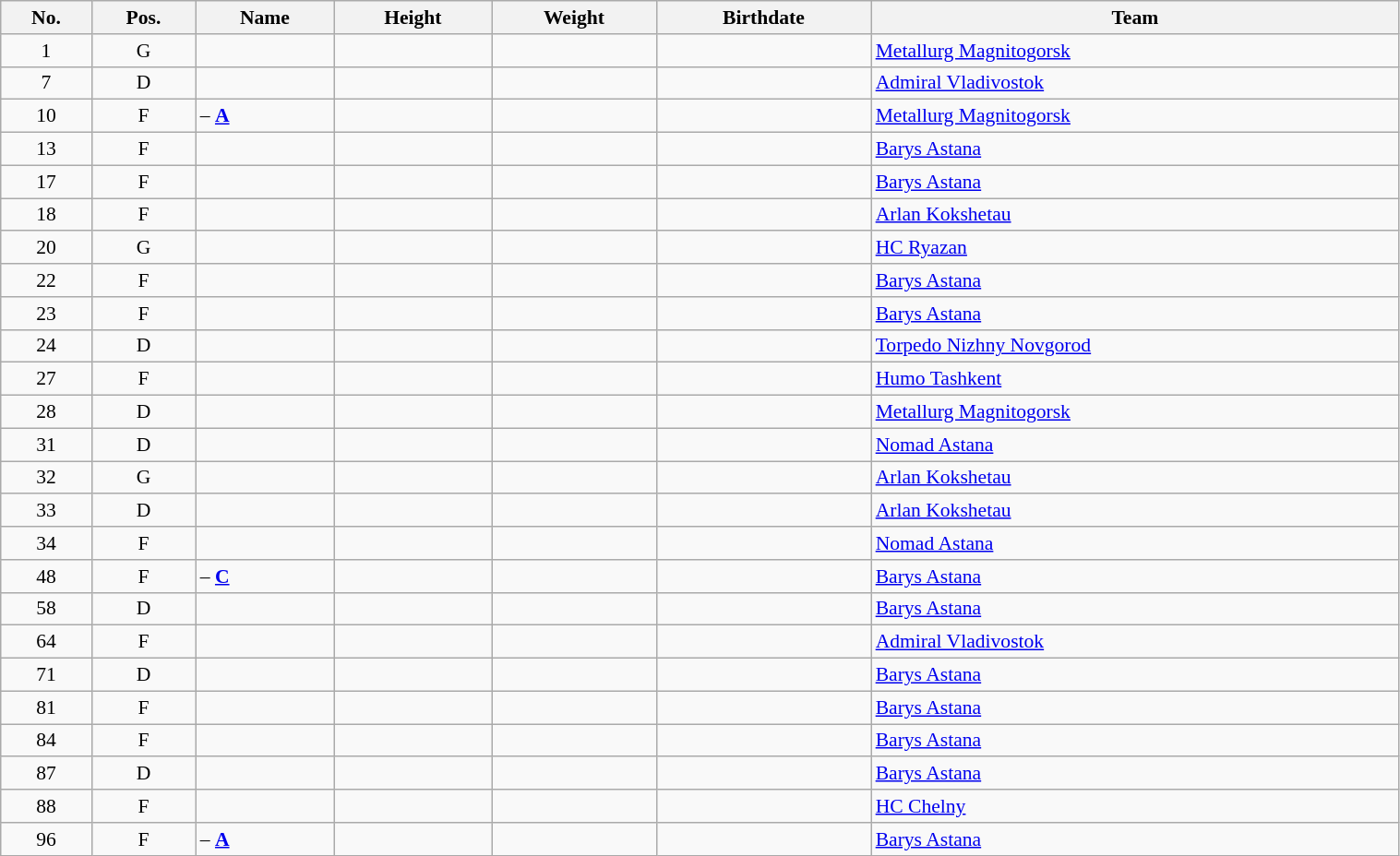<table width="80%" class="wikitable sortable" style="font-size: 90%; text-align: center;">
<tr>
<th>No.</th>
<th>Pos.</th>
<th>Name</th>
<th>Height</th>
<th>Weight</th>
<th>Birthdate</th>
<th>Team</th>
</tr>
<tr>
<td>1</td>
<td>G</td>
<td align="left"></td>
<td></td>
<td></td>
<td></td>
<td style="text-align:left;"> <a href='#'>Metallurg Magnitogorsk</a></td>
</tr>
<tr>
<td>7</td>
<td>D</td>
<td align="left"></td>
<td></td>
<td></td>
<td></td>
<td style="text-align:left;"> <a href='#'>Admiral Vladivostok</a></td>
</tr>
<tr>
<td>10</td>
<td>F</td>
<td align="left"> – <strong><a href='#'>A</a></strong></td>
<td></td>
<td></td>
<td></td>
<td style="text-align:left;"> <a href='#'>Metallurg Magnitogorsk</a></td>
</tr>
<tr>
<td>13</td>
<td>F</td>
<td align="left"></td>
<td></td>
<td></td>
<td></td>
<td style="text-align:left;"> <a href='#'>Barys Astana</a></td>
</tr>
<tr>
<td>17</td>
<td>F</td>
<td align="left"></td>
<td></td>
<td></td>
<td></td>
<td style="text-align:left;"> <a href='#'>Barys Astana</a></td>
</tr>
<tr>
<td>18</td>
<td>F</td>
<td align="left"></td>
<td></td>
<td></td>
<td></td>
<td style="text-align:left;"> <a href='#'>Arlan Kokshetau</a></td>
</tr>
<tr>
<td>20</td>
<td>G</td>
<td align="left"></td>
<td></td>
<td></td>
<td></td>
<td style="text-align:left;"> <a href='#'>HC Ryazan</a></td>
</tr>
<tr>
<td>22</td>
<td>F</td>
<td align="left"></td>
<td></td>
<td></td>
<td></td>
<td style="text-align:left;"> <a href='#'>Barys Astana</a></td>
</tr>
<tr>
<td>23</td>
<td>F</td>
<td align="left"></td>
<td></td>
<td></td>
<td></td>
<td style="text-align:left;"> <a href='#'>Barys Astana</a></td>
</tr>
<tr>
<td>24</td>
<td>D</td>
<td align="left"></td>
<td></td>
<td></td>
<td></td>
<td style="text-align:left;"> <a href='#'>Torpedo Nizhny Novgorod</a></td>
</tr>
<tr>
<td>27</td>
<td>F</td>
<td align="left"></td>
<td></td>
<td></td>
<td></td>
<td style="text-align:left;"> <a href='#'>Humo Tashkent</a></td>
</tr>
<tr>
<td>28</td>
<td>D</td>
<td align="left"></td>
<td></td>
<td></td>
<td></td>
<td style="text-align:left;"> <a href='#'>Metallurg Magnitogorsk</a></td>
</tr>
<tr>
<td>31</td>
<td>D</td>
<td align="left"></td>
<td></td>
<td></td>
<td></td>
<td style="text-align:left;"> <a href='#'>Nomad Astana</a></td>
</tr>
<tr>
<td>32</td>
<td>G</td>
<td align="left"></td>
<td></td>
<td></td>
<td></td>
<td style="text-align:left;"> <a href='#'>Arlan Kokshetau</a></td>
</tr>
<tr>
<td>33</td>
<td>D</td>
<td align="left"></td>
<td></td>
<td></td>
<td></td>
<td style="text-align:left;"> <a href='#'>Arlan Kokshetau</a></td>
</tr>
<tr>
<td>34</td>
<td>F</td>
<td align="left"></td>
<td></td>
<td></td>
<td></td>
<td style="text-align:left;"> <a href='#'>Nomad Astana</a></td>
</tr>
<tr>
<td>48</td>
<td>F</td>
<td align="left"> – <strong><a href='#'>C</a></strong></td>
<td></td>
<td></td>
<td></td>
<td style="text-align:left;"> <a href='#'>Barys Astana</a></td>
</tr>
<tr>
<td>58</td>
<td>D</td>
<td align="left"></td>
<td></td>
<td></td>
<td></td>
<td style="text-align:left;"> <a href='#'>Barys Astana</a></td>
</tr>
<tr>
<td>64</td>
<td>F</td>
<td align="left"></td>
<td></td>
<td></td>
<td></td>
<td style="text-align:left;"> <a href='#'>Admiral Vladivostok</a></td>
</tr>
<tr>
<td>71</td>
<td>D</td>
<td align="left"></td>
<td></td>
<td></td>
<td></td>
<td style="text-align:left;"> <a href='#'>Barys Astana</a></td>
</tr>
<tr>
<td>81</td>
<td>F</td>
<td align="left"></td>
<td></td>
<td></td>
<td></td>
<td style="text-align:left;"> <a href='#'>Barys Astana</a></td>
</tr>
<tr>
<td>84</td>
<td>F</td>
<td align="left"></td>
<td></td>
<td></td>
<td></td>
<td style="text-align:left;"> <a href='#'>Barys Astana</a></td>
</tr>
<tr>
<td>87</td>
<td>D</td>
<td align="left"></td>
<td></td>
<td></td>
<td></td>
<td style="text-align:left;"> <a href='#'>Barys Astana</a></td>
</tr>
<tr>
<td>88</td>
<td>F</td>
<td align="left"></td>
<td></td>
<td></td>
<td></td>
<td style="text-align:left;"> <a href='#'>HC Chelny</a></td>
</tr>
<tr>
<td>96</td>
<td>F</td>
<td align="left"> – <strong><a href='#'>A</a></strong></td>
<td></td>
<td></td>
<td></td>
<td style="text-align:left;"> <a href='#'>Barys Astana</a></td>
</tr>
</table>
